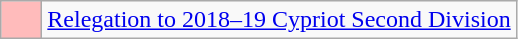<table class="wikitable">
<tr>
<td style="width:20px; background:#FFBBBB;"></td>
<td><a href='#'>Relegation to 2018–19 Cypriot Second Division</a></td>
</tr>
</table>
